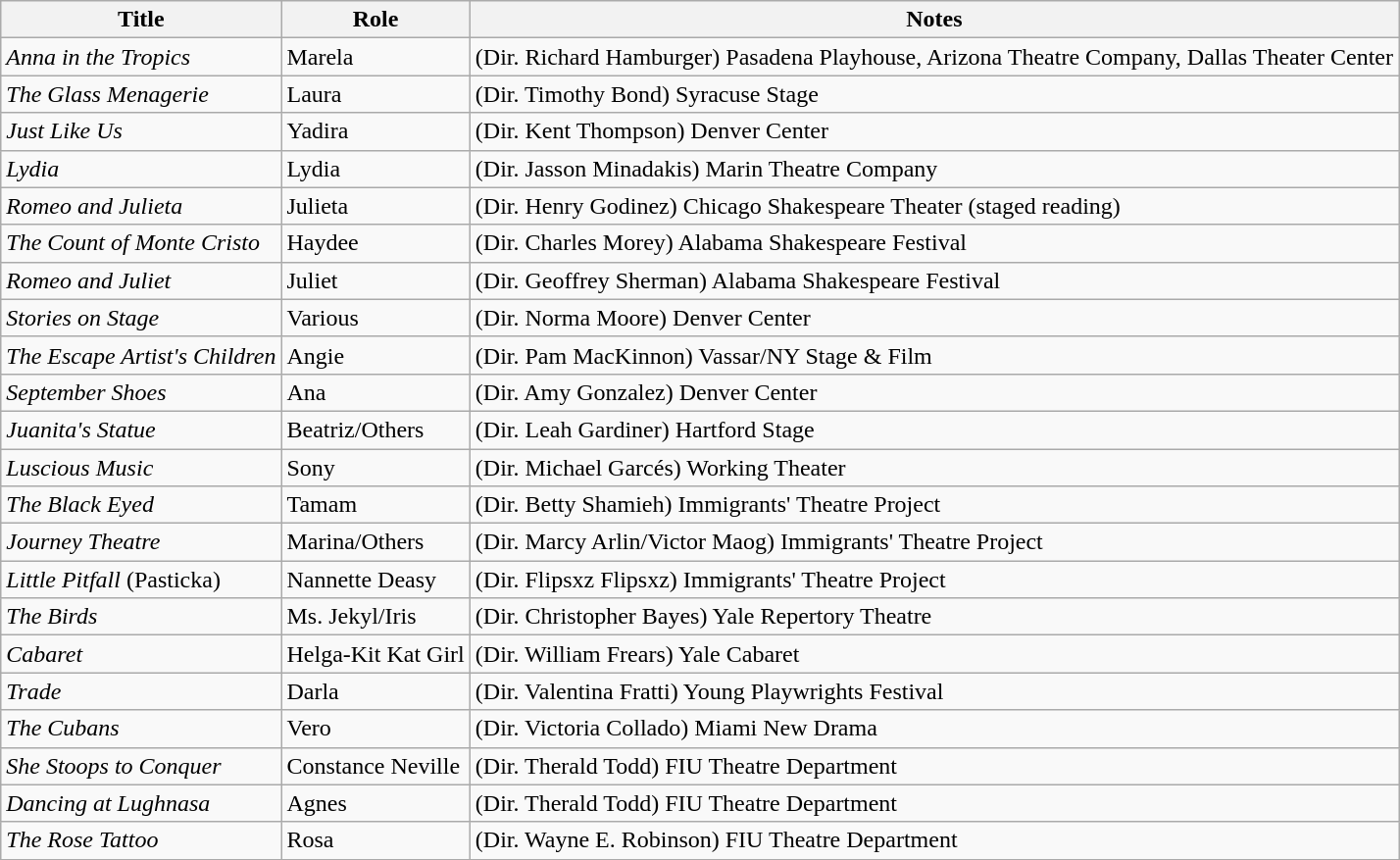<table class="wikitable">
<tr>
<th>Title</th>
<th>Role</th>
<th>Notes</th>
</tr>
<tr>
<td><em>Anna in the Tropics</em></td>
<td>Marela</td>
<td>(Dir. Richard Hamburger) Pasadena Playhouse, Arizona Theatre Company, Dallas Theater Center</td>
</tr>
<tr>
<td><em>The Glass Menagerie</em></td>
<td>Laura</td>
<td>(Dir. Timothy Bond) Syracuse Stage</td>
</tr>
<tr>
<td><em>Just Like Us</em></td>
<td>Yadira</td>
<td>(Dir. Kent Thompson) Denver Center</td>
</tr>
<tr>
<td><em>Lydia</em></td>
<td>Lydia</td>
<td>(Dir. Jasson Minadakis) Marin Theatre Company</td>
</tr>
<tr>
<td><em>Romeo and Julieta</em></td>
<td>Julieta</td>
<td>(Dir. Henry Godinez) Chicago Shakespeare Theater (staged reading)</td>
</tr>
<tr>
<td><em>The Count of Monte Cristo</em></td>
<td>Haydee</td>
<td>(Dir. Charles Morey) Alabama Shakespeare Festival</td>
</tr>
<tr>
<td><em>Romeo and Juliet</em></td>
<td>Juliet</td>
<td>(Dir. Geoffrey Sherman) Alabama Shakespeare Festival</td>
</tr>
<tr>
<td><em>Stories on Stage</em></td>
<td>Various</td>
<td>(Dir. Norma Moore) Denver Center</td>
</tr>
<tr>
<td><em>The Escape Artist's Children</em></td>
<td>Angie</td>
<td>(Dir. Pam MacKinnon) Vassar/NY Stage & Film</td>
</tr>
<tr>
<td><em>September Shoes</em></td>
<td>Ana</td>
<td>(Dir. Amy Gonzalez) Denver Center</td>
</tr>
<tr>
<td><em>Juanita's Statue</em></td>
<td>Beatriz/Others</td>
<td>(Dir. Leah Gardiner) Hartford Stage</td>
</tr>
<tr>
<td><em>Luscious Music</em></td>
<td>Sony</td>
<td>(Dir. Michael Garcés) Working Theater</td>
</tr>
<tr>
<td><em>The Black Eyed</em></td>
<td>Tamam</td>
<td>(Dir. Betty Shamieh) Immigrants' Theatre Project</td>
</tr>
<tr>
<td><em>Journey Theatre</em></td>
<td>Marina/Others</td>
<td>(Dir. Marcy Arlin/Victor Maog) Immigrants' Theatre Project</td>
</tr>
<tr>
<td><em>Little Pitfall </em> (Pasticka)</td>
<td>Nannette Deasy</td>
<td>(Dir. Flipsxz Flipsxz) Immigrants' Theatre Project</td>
</tr>
<tr>
<td><em>The Birds</em></td>
<td>Ms. Jekyl/Iris</td>
<td>(Dir. Christopher Bayes) Yale Repertory Theatre</td>
</tr>
<tr>
<td><em>Cabaret</em></td>
<td>Helga-Kit Kat Girl</td>
<td>(Dir. William Frears) Yale Cabaret</td>
</tr>
<tr>
<td><em>Trade</em></td>
<td>Darla</td>
<td>(Dir. Valentina Fratti) Young Playwrights Festival</td>
</tr>
<tr>
<td><em>The Cubans</em></td>
<td>Vero</td>
<td>(Dir. Victoria Collado) Miami New Drama</td>
</tr>
<tr>
<td><em>She Stoops to Conquer</em></td>
<td>Constance Neville</td>
<td>(Dir. Therald Todd) FIU Theatre Department</td>
</tr>
<tr>
<td><em>Dancing at Lughnasa</em></td>
<td>Agnes</td>
<td>(Dir. Therald Todd) FIU Theatre Department</td>
</tr>
<tr>
<td><em>The Rose Tattoo</em></td>
<td>Rosa</td>
<td>(Dir. Wayne E. Robinson) FIU Theatre Department</td>
</tr>
</table>
